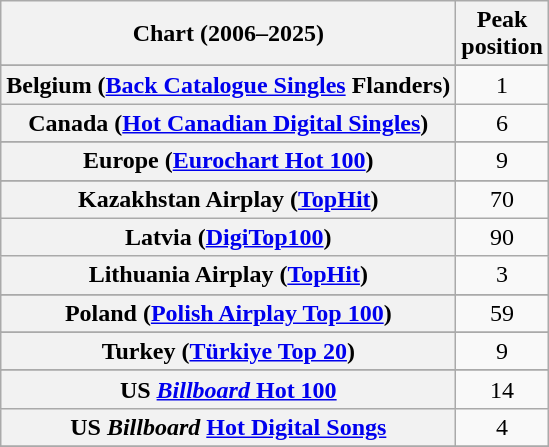<table class="wikitable sortable plainrowheaders" style="text-align:center">
<tr>
<th scope="col">Chart (2006–2025)</th>
<th scope="col">Peak<br>position</th>
</tr>
<tr>
</tr>
<tr>
</tr>
<tr>
<th scope="row">Belgium (<a href='#'>Back Catalogue Singles</a> Flanders)</th>
<td>1</td>
</tr>
<tr>
<th scope="row">Canada (<a href='#'>Hot Canadian Digital Singles</a>)</th>
<td>6</td>
</tr>
<tr>
</tr>
<tr>
<th scope="row">Europe (<a href='#'>Eurochart Hot 100</a>)</th>
<td>9</td>
</tr>
<tr>
</tr>
<tr>
</tr>
<tr>
</tr>
<tr>
</tr>
<tr>
</tr>
<tr>
</tr>
<tr>
</tr>
<tr>
<th scope="row">Kazakhstan Airplay (<a href='#'>TopHit</a>)</th>
<td>70</td>
</tr>
<tr>
<th scope="row">Latvia (<a href='#'>DigiTop100</a>)</th>
<td>90</td>
</tr>
<tr>
<th scope="row">Lithuania Airplay (<a href='#'>TopHit</a>)</th>
<td>3</td>
</tr>
<tr>
</tr>
<tr>
</tr>
<tr>
</tr>
<tr>
</tr>
<tr>
<th scope="row">Poland (<a href='#'>Polish Airplay Top 100</a>)</th>
<td>59</td>
</tr>
<tr>
</tr>
<tr>
</tr>
<tr>
</tr>
<tr>
<th scope="row">Turkey (<a href='#'>Türkiye Top 20</a>)</th>
<td>9</td>
</tr>
<tr>
</tr>
<tr>
<th scope="row">US <a href='#'><em>Billboard</em> Hot 100</a></th>
<td>14</td>
</tr>
<tr>
<th scope="row">US <em>Billboard</em> <a href='#'>Hot Digital Songs</a></th>
<td>4</td>
</tr>
<tr>
</tr>
</table>
